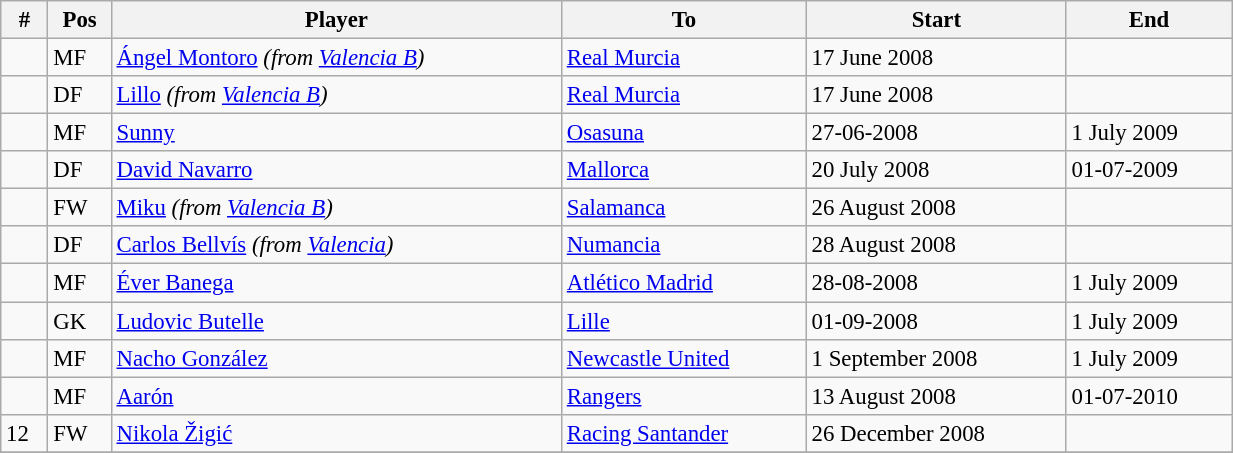<table width=65% class="wikitable" style="text-align:center; font-size:95%; text-align:left">
<tr>
<th>#</th>
<th>Pos</th>
<th>Player</th>
<th>To</th>
<th>Start</th>
<th>End</th>
</tr>
<tr --->
<td></td>
<td>MF</td>
<td> <a href='#'>Ángel Montoro</a> <em>(from <a href='#'>Valencia B</a>)</em></td>
<td><a href='#'>Real Murcia</a></td>
<td>17 June 2008</td>
<td></td>
</tr>
<tr --->
<td></td>
<td>DF</td>
<td> <a href='#'>Lillo</a> <em>(from <a href='#'>Valencia B</a>)</em></td>
<td><a href='#'>Real Murcia</a></td>
<td>17 June 2008</td>
<td></td>
</tr>
<tr --->
<td></td>
<td>MF</td>
<td> <a href='#'>Sunny</a></td>
<td><a href='#'>Osasuna</a></td>
<td>27-06-2008</td>
<td>1 July 2009</td>
</tr>
<tr --->
<td></td>
<td>DF</td>
<td> <a href='#'>David Navarro</a></td>
<td><a href='#'>Mallorca</a></td>
<td>20 July 2008</td>
<td>01-07-2009</td>
</tr>
<tr --->
<td></td>
<td>FW</td>
<td> <a href='#'>Miku</a> <em>(from <a href='#'>Valencia B</a>)</em></td>
<td><a href='#'>Salamanca</a></td>
<td>26 August 2008</td>
<td></td>
</tr>
<tr --->
<td></td>
<td>DF</td>
<td> <a href='#'>Carlos Bellvís</a> <em>(from <a href='#'>Valencia</a>)</em></td>
<td><a href='#'>Numancia</a></td>
<td>28 August 2008</td>
<td></td>
</tr>
<tr --->
<td></td>
<td>MF</td>
<td> <a href='#'>Éver Banega</a></td>
<td><a href='#'>Atlético Madrid</a></td>
<td>28-08-2008</td>
<td>1 July 2009</td>
</tr>
<tr --->
<td></td>
<td>GK</td>
<td> <a href='#'>Ludovic Butelle</a></td>
<td><a href='#'>Lille</a></td>
<td>01-09-2008</td>
<td>1 July 2009</td>
</tr>
<tr --->
<td></td>
<td>MF</td>
<td> <a href='#'>Nacho González</a></td>
<td><a href='#'>Newcastle United</a></td>
<td>1 September 2008</td>
<td>1 July 2009</td>
</tr>
<tr --->
<td></td>
<td>MF</td>
<td> <a href='#'>Aarón</a></td>
<td><a href='#'>Rangers</a></td>
<td>13 August 2008</td>
<td>01-07-2010</td>
</tr>
<tr --->
<td>12</td>
<td>FW</td>
<td> <a href='#'>Nikola Žigić</a></td>
<td><a href='#'>Racing Santander</a></td>
<td>26 December 2008</td>
<td></td>
</tr>
<tr --->
</tr>
</table>
